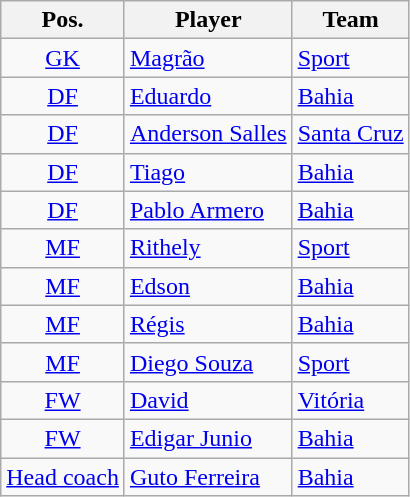<table class="wikitable">
<tr>
<th>Pos.</th>
<th>Player</th>
<th>Team</th>
</tr>
<tr>
<td style="text-align:center;" rowspan=><a href='#'>GK</a></td>
<td> <a href='#'>Magrão</a></td>
<td> <a href='#'>Sport</a></td>
</tr>
<tr>
<td style="text-align:center;" rowspan=><a href='#'>DF</a></td>
<td> <a href='#'>Eduardo</a></td>
<td> <a href='#'>Bahia</a></td>
</tr>
<tr>
<td style="text-align:center;" rowspan=><a href='#'>DF</a></td>
<td> <a href='#'>Anderson Salles</a></td>
<td> <a href='#'>Santa Cruz</a></td>
</tr>
<tr>
<td style="text-align:center;" rowspan=><a href='#'>DF</a></td>
<td> <a href='#'>Tiago</a></td>
<td> <a href='#'>Bahia</a></td>
</tr>
<tr>
<td style="text-align:center;" rowspan=><a href='#'>DF</a></td>
<td> <a href='#'>Pablo Armero</a></td>
<td> <a href='#'>Bahia</a></td>
</tr>
<tr>
<td style="text-align:center;" rowspan=><a href='#'>MF</a></td>
<td> <a href='#'>Rithely</a></td>
<td> <a href='#'>Sport</a></td>
</tr>
<tr>
<td style="text-align:center;" rowspan=><a href='#'>MF</a></td>
<td> <a href='#'>Edson</a></td>
<td> <a href='#'>Bahia</a></td>
</tr>
<tr>
<td style="text-align:center;" rowspan=><a href='#'>MF</a></td>
<td> <a href='#'>Régis</a> </td>
<td> <a href='#'>Bahia</a></td>
</tr>
<tr>
<td style="text-align:center;" rowspan=><a href='#'>MF</a></td>
<td> <a href='#'>Diego Souza</a> </td>
<td> <a href='#'>Sport</a></td>
</tr>
<tr>
<td style="text-align:center;" rowspan=><a href='#'>FW</a></td>
<td> <a href='#'>David</a> </td>
<td> <a href='#'>Vitória</a></td>
</tr>
<tr>
<td style="text-align:center;" rowspan=><a href='#'>FW</a></td>
<td> <a href='#'>Edigar Junio</a></td>
<td> <a href='#'>Bahia</a></td>
</tr>
<tr>
<td style="text-align:center;" rowspan=><a href='#'>Head coach</a></td>
<td> <a href='#'>Guto Ferreira</a></td>
<td> <a href='#'>Bahia</a></td>
</tr>
</table>
